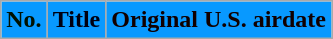<table class="wikitable plainrowheaders" style="background:#fff;">
<tr>
<th style="background:#0899FF; color:#010; text-align:center;">No.</th>
<th style="background:#0899FF; color:#001; text-align:center;">Title</th>
<th style="background:#0899FF; color:#100; text-align:center;">Original U.S. airdate<br>
























</th>
</tr>
</table>
